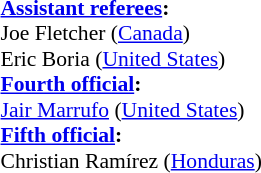<table width=50% style="font-size: 90%">
<tr>
<td><br><strong><a href='#'>Assistant referees</a>:</strong>
<br>Joe Fletcher (<a href='#'>Canada</a>)
<br>Eric Boria (<a href='#'>United States</a>)
<br><strong><a href='#'>Fourth official</a>:</strong>
<br><a href='#'>Jair Marrufo</a> (<a href='#'>United States</a>)
<br><strong><a href='#'>Fifth official</a>:</strong>
<br>Christian Ramírez (<a href='#'>Honduras</a>)</td>
</tr>
</table>
